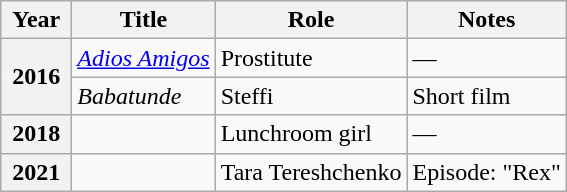<table class="wikitable unsortable plainrowheaders">
<tr>
<th scope="col" style="width:2.5em;">Year</th>
<th scope="col">Title</th>
<th scope="col">Role</th>
<th scope="col" class="unsortable">Notes</th>
</tr>
<tr>
<th scope="row" rowspan="2" style="text-align:center">2016</th>
<td><em><a href='#'>Adios Amigos</a></em></td>
<td>Prostitute</td>
<td>—</td>
</tr>
<tr>
<td><em>Babatunde</em></td>
<td>Steffi</td>
<td>Short film</td>
</tr>
<tr>
<th scope="row" style="text-align:center">2018</th>
<td><em></em></td>
<td>Lunchroom girl</td>
<td>—</td>
</tr>
<tr>
<th scope="row" style="text-align:center">2021</th>
<td><em></em></td>
<td>Tara Tereshchenko</td>
<td>Episode: "Rex"</td>
</tr>
</table>
